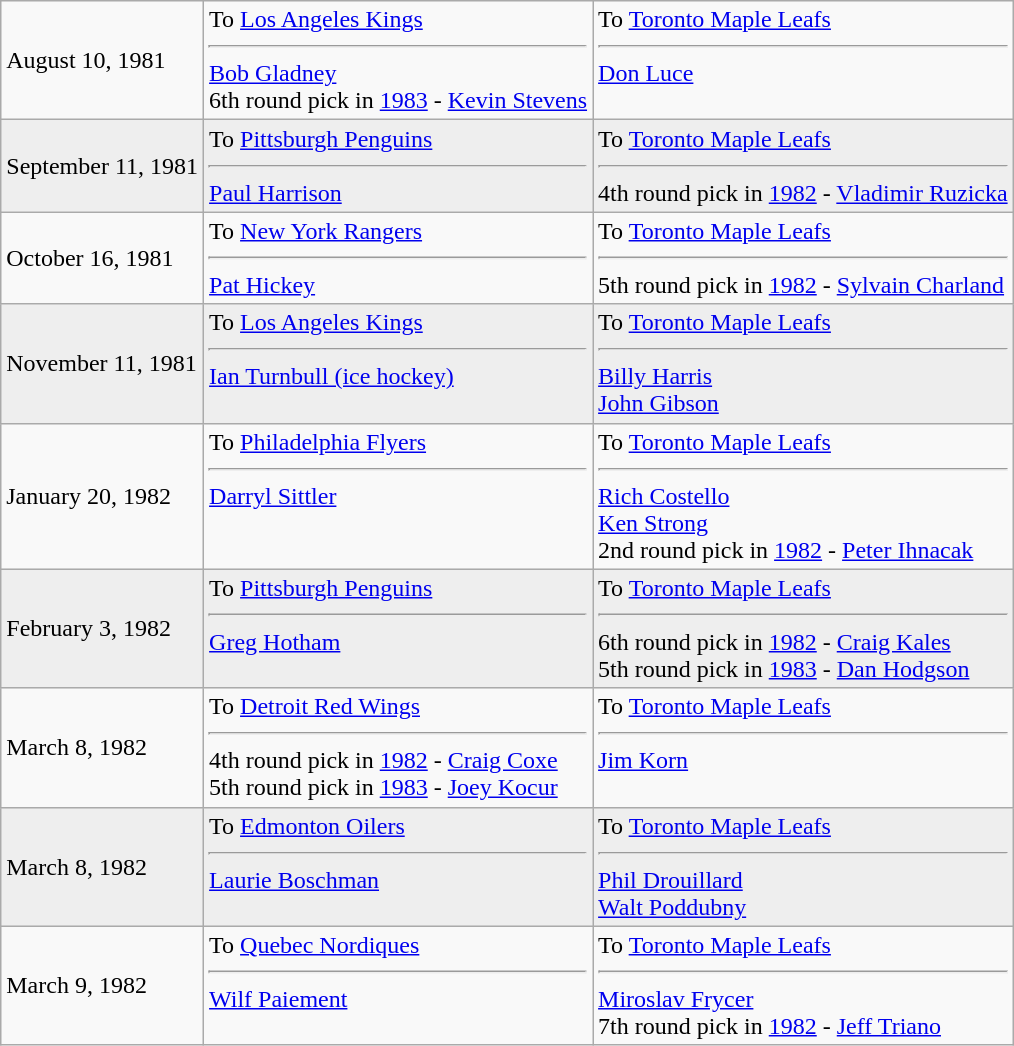<table class="wikitable">
<tr>
<td>August 10, 1981</td>
<td valign="top">To <a href='#'>Los Angeles Kings</a><hr><a href='#'>Bob Gladney</a> <br> 6th round pick in <a href='#'>1983</a> - <a href='#'>Kevin Stevens</a></td>
<td valign="top">To <a href='#'>Toronto Maple Leafs</a><hr><a href='#'>Don Luce</a></td>
</tr>
<tr style="background:#eee;">
<td>September 11, 1981</td>
<td valign="top">To <a href='#'>Pittsburgh Penguins</a><hr><a href='#'>Paul Harrison</a></td>
<td valign="top">To <a href='#'>Toronto Maple Leafs</a><hr>4th round pick in <a href='#'>1982</a> - <a href='#'>Vladimir Ruzicka</a></td>
</tr>
<tr>
<td>October 16, 1981</td>
<td valign="top">To <a href='#'>New York Rangers</a><hr><a href='#'>Pat Hickey</a></td>
<td valign="top">To <a href='#'>Toronto Maple Leafs</a><hr>5th round pick in <a href='#'>1982</a> - <a href='#'>Sylvain Charland</a></td>
</tr>
<tr style="background:#eee;">
<td>November 11, 1981</td>
<td valign="top">To <a href='#'>Los Angeles Kings</a><hr><a href='#'>Ian Turnbull (ice hockey)</a></td>
<td valign="top">To <a href='#'>Toronto Maple Leafs</a><hr><a href='#'>Billy Harris</a> <br> <a href='#'>John Gibson</a></td>
</tr>
<tr>
<td>January 20, 1982</td>
<td valign="top">To <a href='#'>Philadelphia Flyers</a><hr><a href='#'>Darryl Sittler</a></td>
<td valign="top">To <a href='#'>Toronto Maple Leafs</a><hr><a href='#'>Rich Costello</a> <br> <a href='#'>Ken Strong</a> <br> 2nd round pick in <a href='#'>1982</a> - <a href='#'>Peter Ihnacak</a></td>
</tr>
<tr style="background:#eee;">
<td>February 3, 1982</td>
<td valign="top">To <a href='#'>Pittsburgh Penguins</a><hr><a href='#'>Greg Hotham</a></td>
<td valign="top">To <a href='#'>Toronto Maple Leafs</a><hr>6th round pick in <a href='#'>1982</a> - <a href='#'>Craig Kales</a> <br> 5th round pick in <a href='#'>1983</a> - <a href='#'>Dan Hodgson</a></td>
</tr>
<tr>
<td>March 8, 1982</td>
<td valign="top">To <a href='#'>Detroit Red Wings</a><hr>4th round pick in <a href='#'>1982</a> - <a href='#'>Craig Coxe</a> <br> 5th round pick in <a href='#'>1983</a> - <a href='#'>Joey Kocur</a></td>
<td valign="top">To <a href='#'>Toronto Maple Leafs</a><hr><a href='#'>Jim Korn</a></td>
</tr>
<tr style="background:#eee;">
<td>March 8, 1982</td>
<td valign="top">To <a href='#'>Edmonton Oilers</a><hr><a href='#'>Laurie Boschman</a></td>
<td valign="top">To <a href='#'>Toronto Maple Leafs</a><hr><a href='#'>Phil Drouillard</a> <br> <a href='#'>Walt Poddubny</a></td>
</tr>
<tr>
<td>March 9, 1982</td>
<td valign="top">To <a href='#'>Quebec Nordiques</a><hr><a href='#'>Wilf Paiement</a></td>
<td valign="top">To <a href='#'>Toronto Maple Leafs</a><hr><a href='#'>Miroslav Frycer</a> <br> 7th round pick in <a href='#'>1982</a> - <a href='#'>Jeff Triano</a></td>
</tr>
</table>
